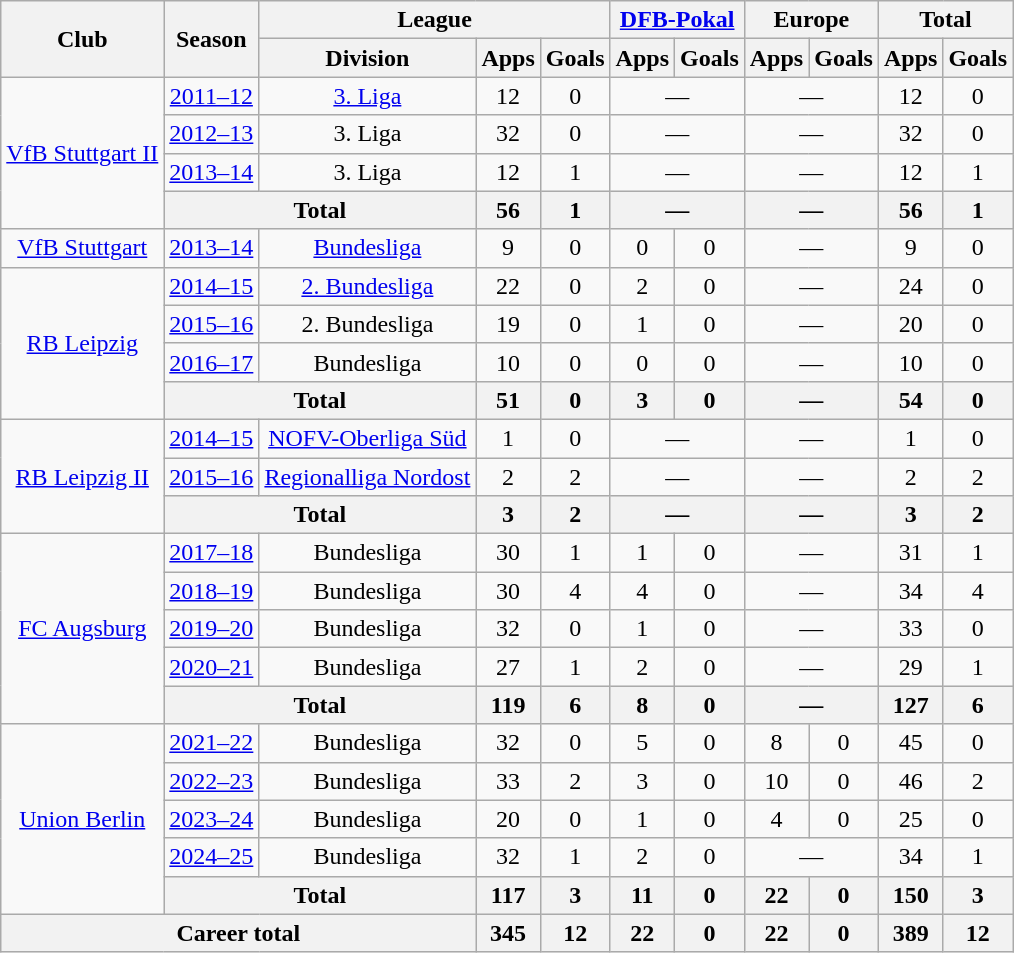<table class="wikitable" style="text-align:center">
<tr>
<th rowspan="2">Club</th>
<th rowspan="2">Season</th>
<th colspan="3">League</th>
<th colspan="2"><a href='#'>DFB-Pokal</a></th>
<th colspan="2">Europe</th>
<th colspan="2">Total</th>
</tr>
<tr>
<th>Division</th>
<th>Apps</th>
<th>Goals</th>
<th>Apps</th>
<th>Goals</th>
<th>Apps</th>
<th>Goals</th>
<th>Apps</th>
<th>Goals</th>
</tr>
<tr>
<td rowspan="4"><a href='#'>VfB Stuttgart II</a></td>
<td><a href='#'>2011–12</a></td>
<td><a href='#'>3. Liga</a></td>
<td>12</td>
<td>0</td>
<td colspan="2">—</td>
<td colspan="2">—</td>
<td>12</td>
<td>0</td>
</tr>
<tr>
<td><a href='#'>2012–13</a></td>
<td>3. Liga</td>
<td>32</td>
<td>0</td>
<td colspan="2">—</td>
<td colspan="2">—</td>
<td>32</td>
<td>0</td>
</tr>
<tr>
<td><a href='#'>2013–14</a></td>
<td>3. Liga</td>
<td>12</td>
<td>1</td>
<td colspan="2">—</td>
<td colspan="2">—</td>
<td>12</td>
<td>1</td>
</tr>
<tr>
<th colspan="2">Total</th>
<th>56</th>
<th>1</th>
<th colspan="2">—</th>
<th colspan="2">—</th>
<th>56</th>
<th>1</th>
</tr>
<tr>
<td><a href='#'>VfB Stuttgart</a></td>
<td><a href='#'>2013–14</a></td>
<td><a href='#'>Bundesliga</a></td>
<td>9</td>
<td>0</td>
<td>0</td>
<td>0</td>
<td colspan="2">—</td>
<td>9</td>
<td>0</td>
</tr>
<tr>
<td rowspan="4"><a href='#'>RB Leipzig</a></td>
<td><a href='#'>2014–15</a></td>
<td><a href='#'>2. Bundesliga</a></td>
<td>22</td>
<td>0</td>
<td>2</td>
<td>0</td>
<td colspan="2">—</td>
<td>24</td>
<td>0</td>
</tr>
<tr>
<td><a href='#'>2015–16</a></td>
<td>2. Bundesliga</td>
<td>19</td>
<td>0</td>
<td>1</td>
<td>0</td>
<td colspan="2">—</td>
<td>20</td>
<td>0</td>
</tr>
<tr>
<td><a href='#'>2016–17</a></td>
<td>Bundesliga</td>
<td>10</td>
<td>0</td>
<td>0</td>
<td>0</td>
<td colspan="2">—</td>
<td>10</td>
<td>0</td>
</tr>
<tr>
<th colspan="2">Total</th>
<th>51</th>
<th>0</th>
<th>3</th>
<th>0</th>
<th colspan="2">—</th>
<th>54</th>
<th>0</th>
</tr>
<tr>
<td rowspan="3"><a href='#'>RB Leipzig II</a></td>
<td><a href='#'>2014–15</a></td>
<td><a href='#'>NOFV-Oberliga Süd</a></td>
<td>1</td>
<td>0</td>
<td colspan="2">—</td>
<td colspan="2">—</td>
<td>1</td>
<td>0</td>
</tr>
<tr>
<td><a href='#'>2015–16</a></td>
<td><a href='#'>Regionalliga Nordost</a></td>
<td>2</td>
<td>2</td>
<td colspan="2">—</td>
<td colspan="2">—</td>
<td>2</td>
<td>2</td>
</tr>
<tr>
<th colspan="2">Total</th>
<th>3</th>
<th>2</th>
<th colspan="2">—</th>
<th colspan="2">—</th>
<th>3</th>
<th>2</th>
</tr>
<tr>
<td rowspan="5"><a href='#'>FC Augsburg</a></td>
<td><a href='#'>2017–18</a></td>
<td>Bundesliga</td>
<td>30</td>
<td>1</td>
<td>1</td>
<td>0</td>
<td colspan="2">—</td>
<td>31</td>
<td>1</td>
</tr>
<tr>
<td><a href='#'>2018–19</a></td>
<td>Bundesliga</td>
<td>30</td>
<td>4</td>
<td>4</td>
<td>0</td>
<td colspan="2">—</td>
<td>34</td>
<td>4</td>
</tr>
<tr>
<td><a href='#'>2019–20</a></td>
<td>Bundesliga</td>
<td>32</td>
<td>0</td>
<td>1</td>
<td>0</td>
<td colspan="2">—</td>
<td>33</td>
<td>0</td>
</tr>
<tr>
<td><a href='#'>2020–21</a></td>
<td>Bundesliga</td>
<td>27</td>
<td>1</td>
<td>2</td>
<td>0</td>
<td colspan="2">—</td>
<td>29</td>
<td>1</td>
</tr>
<tr>
<th colspan="2">Total</th>
<th>119</th>
<th>6</th>
<th>8</th>
<th>0</th>
<th colspan="2">—</th>
<th>127</th>
<th>6</th>
</tr>
<tr>
<td rowspan="5"><a href='#'>Union Berlin</a></td>
<td><a href='#'>2021–22</a></td>
<td>Bundesliga</td>
<td>32</td>
<td>0</td>
<td>5</td>
<td>0</td>
<td>8</td>
<td>0</td>
<td>45</td>
<td>0</td>
</tr>
<tr>
<td><a href='#'>2022–23</a></td>
<td>Bundesliga</td>
<td>33</td>
<td>2</td>
<td>3</td>
<td>0</td>
<td>10</td>
<td>0</td>
<td>46</td>
<td>2</td>
</tr>
<tr>
<td><a href='#'>2023–24</a></td>
<td>Bundesliga</td>
<td>20</td>
<td>0</td>
<td>1</td>
<td>0</td>
<td>4</td>
<td>0</td>
<td>25</td>
<td>0</td>
</tr>
<tr>
<td><a href='#'>2024–25</a></td>
<td>Bundesliga</td>
<td>32</td>
<td>1</td>
<td>2</td>
<td>0</td>
<td colspan="2">—</td>
<td>34</td>
<td>1</td>
</tr>
<tr>
<th colspan="2">Total</th>
<th>117</th>
<th>3</th>
<th>11</th>
<th>0</th>
<th>22</th>
<th>0</th>
<th>150</th>
<th>3</th>
</tr>
<tr>
<th colspan="3">Career total</th>
<th>345</th>
<th>12</th>
<th>22</th>
<th>0</th>
<th>22</th>
<th>0</th>
<th>389</th>
<th>12</th>
</tr>
</table>
